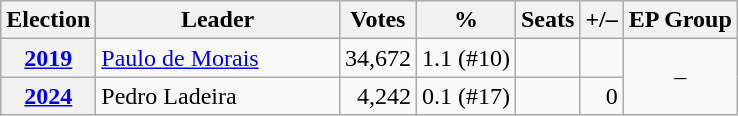<table class="wikitable" style="text-align:right;">
<tr>
<th>Election</th>
<th width="155px">Leader</th>
<th>Votes</th>
<th>%</th>
<th>Seats</th>
<th>+/–</th>
<th>EP Group</th>
</tr>
<tr>
<th><a href='#'>2019</a></th>
<td align=left><a href='#'>Paulo de Morais</a></td>
<td>34,672</td>
<td>1.1 (#10)</td>
<td></td>
<td></td>
<td rowspan=2 align=center>–</td>
</tr>
<tr>
<th><a href='#'>2024</a></th>
<td align=left>Pedro Ladeira</td>
<td>4,242</td>
<td>0.1 (#17)</td>
<td></td>
<td>0</td>
</tr>
</table>
